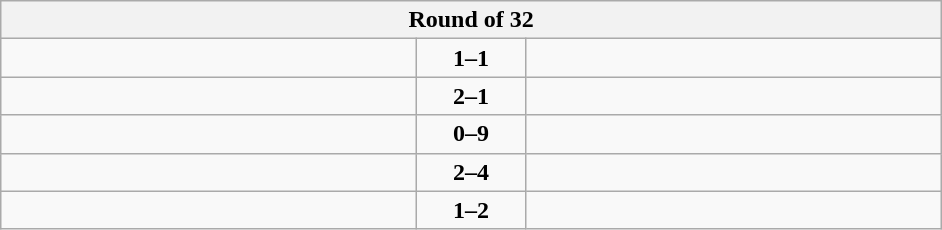<table class="wikitable" style="text-align: center;">
<tr>
<th colspan=3>Round of 32</th>
</tr>
<tr>
<td align=left width="270"><strong></strong></td>
<td align=center width="65"><strong>1–1</strong></td>
<td align=left width="270"></td>
</tr>
<tr>
<td align=left><strong></strong></td>
<td align=center><strong>2–1</strong></td>
<td align=left></td>
</tr>
<tr>
<td align=left></td>
<td align=center><strong>0–9</strong></td>
<td align=left><strong></strong></td>
</tr>
<tr>
<td align=left></td>
<td align=center><strong>2–4</strong></td>
<td align=left><strong></strong></td>
</tr>
<tr>
<td align=left></td>
<td align=center><strong>1–2</strong></td>
<td align=left><strong></strong></td>
</tr>
</table>
